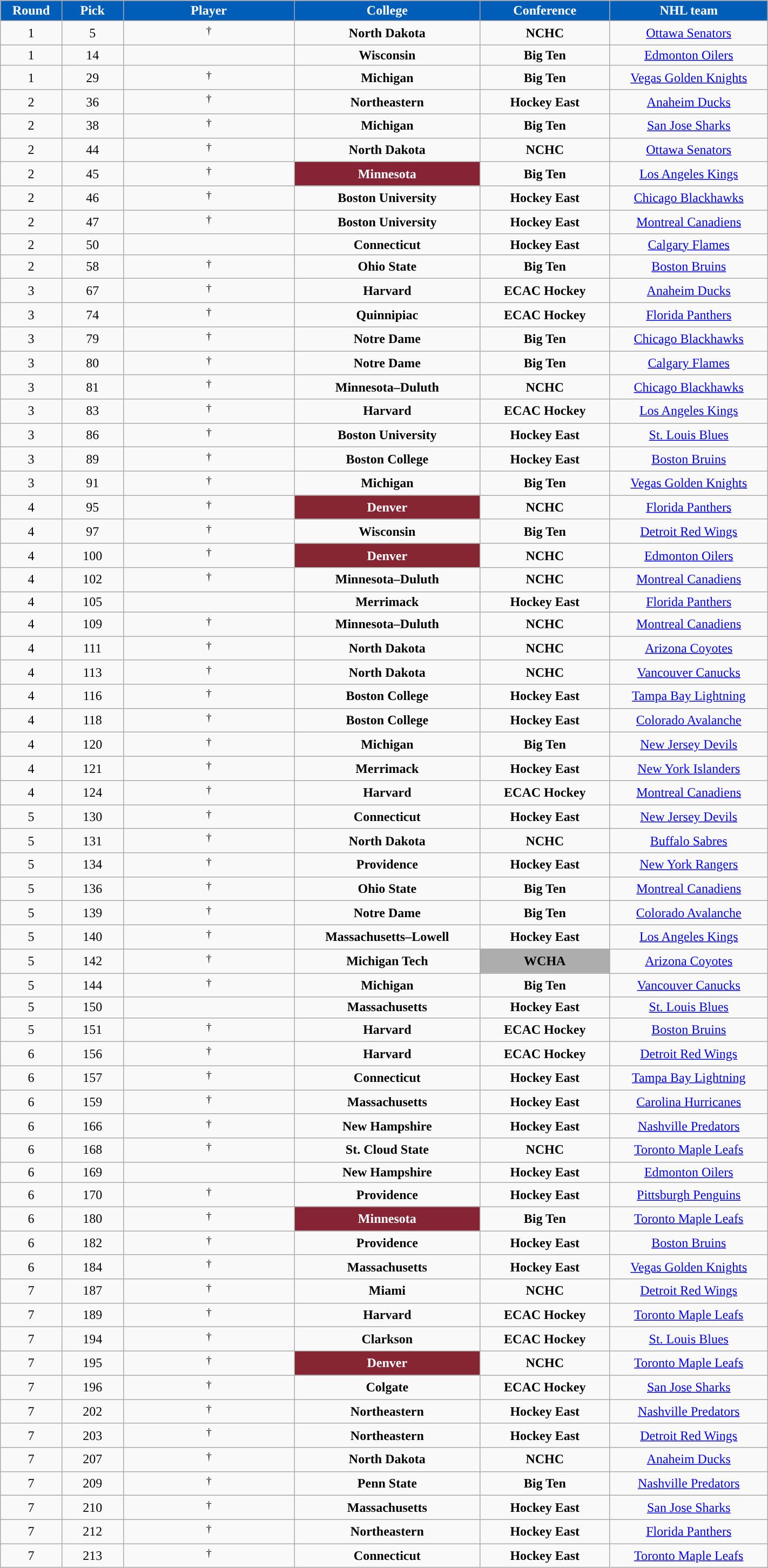<table class="wikitable sortable" width="75%">
<tr>
<th style="color:white; background-color:#005EB8; width: 4em;">Round</th>
<th style="color:white; background-color:#005EB8; width: 4em;">Pick</th>
<th style="color:white; background-color:#005EB8; width: 12em;">Player</th>
<th style="color:white; background-color:#005EB8; width: 13em;">College</th>
<th style="color:white; background-color:#005EB8; width: 9em;">Conference</th>
<th style="color:white; background-color:#005EB8; width: 11em;">NHL team</th>
</tr>
<tr align="center" bgcolor="">
<td>1</td>
<td>5</td>
<td> <sup>†</sup></td>
<td><strong>North Dakota</strong></td>
<td><strong>NCHC</strong></td>
<td><a href='#'>Ottawa Senators</a></td>
</tr>
<tr align="center" bgcolor="">
<td>1</td>
<td>14</td>
<td></td>
<td><strong>Wisconsin</strong></td>
<td><strong>Big Ten</strong></td>
<td><a href='#'>Edmonton Oilers</a></td>
</tr>
<tr align="center" bgcolor="">
<td>1</td>
<td>29</td>
<td> <sup>†</sup></td>
<td><strong>Michigan</strong></td>
<td><strong>Big Ten</strong></td>
<td><a href='#'>Vegas Golden Knights</a></td>
</tr>
<tr align="center" bgcolor="">
<td>2</td>
<td>36</td>
<td> <sup>†</sup></td>
<td><strong>Northeastern</strong></td>
<td><strong>Hockey East</strong></td>
<td><a href='#'>Anaheim Ducks</a></td>
</tr>
<tr align="center" bgcolor="">
<td>2</td>
<td>38</td>
<td> <sup>†</sup></td>
<td><strong>Michigan</strong></td>
<td><strong>Big Ten</strong></td>
<td><a href='#'>San Jose Sharks</a></td>
</tr>
<tr align="center" bgcolor="">
<td>2</td>
<td>44</td>
<td> <sup>†</sup></td>
<td><strong>North Dakota</strong></td>
<td><strong>NCHC</strong></td>
<td><a href='#'>Ottawa Senators</a></td>
</tr>
<tr align="center" bgcolor="">
<td>2</td>
<td>45</td>
<td> <sup>†</sup></td>
<td style="color:white; background:#862334; "><strong>Minnesota</strong></td>
<td><strong>Big Ten</strong></td>
<td><a href='#'>Los Angeles Kings</a></td>
</tr>
<tr align="center" bgcolor="">
<td>2</td>
<td>46</td>
<td> <sup>†</sup></td>
<td><strong>Boston University</strong></td>
<td><strong>Hockey East</strong></td>
<td><a href='#'>Chicago Blackhawks</a></td>
</tr>
<tr align="center" bgcolor="">
<td>2</td>
<td>47</td>
<td> <sup>†</sup></td>
<td><strong>Boston University</strong></td>
<td><strong>Hockey East</strong></td>
<td><a href='#'>Montreal Canadiens</a></td>
</tr>
<tr align="center" bgcolor="">
<td>2</td>
<td>50</td>
<td></td>
<td><strong>Connecticut</strong></td>
<td><strong>Hockey East</strong></td>
<td><a href='#'>Calgary Flames</a></td>
</tr>
<tr align="center" bgcolor="">
<td>2</td>
<td>58</td>
<td> <sup>†</sup></td>
<td><strong>Ohio State</strong></td>
<td><strong>Big Ten</strong></td>
<td><a href='#'>Boston Bruins</a></td>
</tr>
<tr align="center" bgcolor="">
<td>3</td>
<td>67</td>
<td> <sup>†</sup></td>
<td><strong>Harvard</strong></td>
<td><strong>ECAC Hockey</strong></td>
<td><a href='#'>Anaheim Ducks</a></td>
</tr>
<tr align="center" bgcolor="">
<td>3</td>
<td>74</td>
<td> <sup>†</sup></td>
<td><strong>Quinnipiac</strong></td>
<td><strong>ECAC Hockey</strong></td>
<td><a href='#'>Florida Panthers</a></td>
</tr>
<tr align="center" bgcolor="">
<td>3</td>
<td>79</td>
<td> <sup>†</sup></td>
<td><strong>Notre Dame</strong></td>
<td><strong>Big Ten</strong></td>
<td><a href='#'>Chicago Blackhawks</a></td>
</tr>
<tr align="center" bgcolor="">
<td>3</td>
<td>80</td>
<td> <sup>†</sup></td>
<td><strong>Notre Dame</strong></td>
<td><strong>Big Ten</strong></td>
<td><a href='#'>Calgary Flames</a></td>
</tr>
<tr align="center" bgcolor="">
<td>3</td>
<td>81</td>
<td> <sup>†</sup></td>
<td><strong>Minnesota–Duluth</strong></td>
<td><strong>NCHC</strong></td>
<td><a href='#'>Chicago Blackhawks</a></td>
</tr>
<tr align="center" bgcolor="">
<td>3</td>
<td>83</td>
<td> <sup>†</sup></td>
<td><strong>Harvard</strong></td>
<td><strong>ECAC Hockey</strong></td>
<td><a href='#'>Los Angeles Kings</a></td>
</tr>
<tr align="center" bgcolor="">
<td>3</td>
<td>86</td>
<td> <sup>†</sup></td>
<td><strong>Boston University</strong></td>
<td><strong>Hockey East</strong></td>
<td><a href='#'>St. Louis Blues</a></td>
</tr>
<tr align="center" bgcolor="">
<td>3</td>
<td>89</td>
<td> <sup>†</sup></td>
<td><strong>Boston College</strong></td>
<td><strong>Hockey East</strong></td>
<td><a href='#'>Boston Bruins</a></td>
</tr>
<tr align="center" bgcolor="">
<td>3</td>
<td>91</td>
<td> <sup>†</sup></td>
<td><strong>Michigan</strong></td>
<td><strong>Big Ten</strong></td>
<td><a href='#'>Vegas Golden Knights</a></td>
</tr>
<tr align="center" bgcolor="">
<td>4</td>
<td>95</td>
<td> <sup>†</sup></td>
<td style="color:white; background:#862633; "><strong>Denver</strong></td>
<td><strong>NCHC</strong></td>
<td><a href='#'>Florida Panthers</a></td>
</tr>
<tr align="center" bgcolor="">
<td>4</td>
<td>97</td>
<td> <sup>†</sup></td>
<td><strong>Wisconsin</strong></td>
<td><strong>Big Ten</strong></td>
<td><a href='#'>Detroit Red Wings</a></td>
</tr>
<tr align="center" bgcolor="">
<td>4</td>
<td>100</td>
<td> <sup>†</sup></td>
<td style="color:white; background:#862633; "><strong>Denver</strong></td>
<td><strong>NCHC</strong></td>
<td><a href='#'>Edmonton Oilers</a></td>
</tr>
<tr align="center" bgcolor="">
<td>4</td>
<td>102</td>
<td> <sup>†</sup></td>
<td><strong>Minnesota–Duluth</strong></td>
<td><strong>NCHC</strong></td>
<td><a href='#'>Montreal Canadiens</a></td>
</tr>
<tr align="center" bgcolor="">
<td>4</td>
<td>105</td>
<td></td>
<td><strong>Merrimack</strong></td>
<td><strong>Hockey East</strong></td>
<td><a href='#'>Florida Panthers</a></td>
</tr>
<tr align="center" bgcolor="">
<td>4</td>
<td>109</td>
<td> <sup>†</sup></td>
<td><strong>Minnesota–Duluth</strong></td>
<td><strong>NCHC</strong></td>
<td><a href='#'>Montreal Canadiens</a></td>
</tr>
<tr align="center" bgcolor="">
<td>4</td>
<td>111</td>
<td> <sup>†</sup></td>
<td><strong>North Dakota</strong></td>
<td><strong>NCHC</strong></td>
<td><a href='#'>Arizona Coyotes</a></td>
</tr>
<tr align="center" bgcolor="">
<td>4</td>
<td>113</td>
<td> <sup>†</sup></td>
<td><strong>North Dakota</strong></td>
<td><strong>NCHC</strong></td>
<td><a href='#'>Vancouver Canucks</a></td>
</tr>
<tr align="center" bgcolor="">
<td>4</td>
<td>116</td>
<td> <sup>†</sup></td>
<td><strong>Boston College</strong></td>
<td><strong>Hockey East</strong></td>
<td><a href='#'>Tampa Bay Lightning</a></td>
</tr>
<tr align="center" bgcolor="">
<td>4</td>
<td>118</td>
<td> <sup>†</sup></td>
<td><strong>Boston College</strong></td>
<td><strong>Hockey East</strong></td>
<td><a href='#'>Colorado Avalanche</a></td>
</tr>
<tr align="center" bgcolor="">
<td>4</td>
<td>120</td>
<td> <sup>†</sup></td>
<td><strong>Michigan</strong></td>
<td><strong>Big Ten</strong></td>
<td><a href='#'>New Jersey Devils</a></td>
</tr>
<tr align="center" bgcolor="">
<td>4</td>
<td>121</td>
<td> <sup>†</sup></td>
<td><strong>Merrimack</strong></td>
<td><strong>Hockey East</strong></td>
<td><a href='#'>New York Islanders</a></td>
</tr>
<tr align="center" bgcolor="">
<td>4</td>
<td>124</td>
<td> <sup>†</sup></td>
<td><strong>Harvard</strong></td>
<td><strong>ECAC Hockey</strong></td>
<td><a href='#'>Montreal Canadiens</a></td>
</tr>
<tr align="center" bgcolor="">
<td>5</td>
<td>130</td>
<td> <sup>†</sup></td>
<td><strong>Connecticut</strong></td>
<td><strong>Hockey East</strong></td>
<td><a href='#'>New Jersey Devils</a></td>
</tr>
<tr align="center" bgcolor="">
<td>5</td>
<td>131</td>
<td> <sup>†</sup></td>
<td><strong>North Dakota</strong></td>
<td><strong>NCHC</strong></td>
<td><a href='#'>Buffalo Sabres</a></td>
</tr>
<tr align="center" bgcolor="">
<td>5</td>
<td>134</td>
<td> <sup>†</sup></td>
<td><strong>Providence</strong></td>
<td><strong>Hockey East</strong></td>
<td><a href='#'>New York Rangers</a></td>
</tr>
<tr align="center" bgcolor="">
<td>5</td>
<td>136</td>
<td> <sup>†</sup></td>
<td><strong>Ohio State</strong></td>
<td><strong>Big Ten</strong></td>
<td><a href='#'>Montreal Canadiens</a></td>
</tr>
<tr align="center" bgcolor="">
<td>5</td>
<td>139</td>
<td> <sup>†</sup></td>
<td><strong>Notre Dame</strong></td>
<td><strong>Big Ten</strong></td>
<td><a href='#'>Colorado Avalanche</a></td>
</tr>
<tr align="center" bgcolor="">
<td>5</td>
<td>140</td>
<td> <sup>†</sup></td>
<td><strong>Massachusetts–Lowell</strong></td>
<td><strong>Hockey East</strong></td>
<td><a href='#'>Los Angeles Kings</a></td>
</tr>
<tr align="center" bgcolor="">
<td>5</td>
<td>142</td>
<td> <sup>†</sup></td>
<td><strong>Michigan Tech</strong></td>
<td style="color:black; background:#ADADAD; "><strong>WCHA</strong></td>
<td><a href='#'>Arizona Coyotes</a></td>
</tr>
<tr align="center" bgcolor="">
<td>5</td>
<td>144</td>
<td> <sup>†</sup></td>
<td><strong>Michigan</strong></td>
<td><strong>Big Ten</strong></td>
<td><a href='#'>Vancouver Canucks</a></td>
</tr>
<tr align="center" bgcolor="">
<td>5</td>
<td>150</td>
<td></td>
<td><strong>Massachusetts</strong></td>
<td><strong>Hockey East</strong></td>
<td><a href='#'>St. Louis Blues</a></td>
</tr>
<tr align="center" bgcolor="">
<td>5</td>
<td>151</td>
<td> <sup>†</sup></td>
<td><strong>Harvard</strong></td>
<td><strong>ECAC Hockey</strong></td>
<td><a href='#'>Boston Bruins</a></td>
</tr>
<tr align="center" bgcolor="">
<td>6</td>
<td>156</td>
<td> <sup>†</sup></td>
<td><strong>Harvard</strong></td>
<td><strong>ECAC Hockey</strong></td>
<td><a href='#'>Detroit Red Wings</a></td>
</tr>
<tr align="center" bgcolor="">
<td>6</td>
<td>157</td>
<td> <sup>†</sup></td>
<td><strong>Connecticut</strong></td>
<td><strong>Hockey East</strong></td>
<td><a href='#'>Tampa Bay Lightning</a></td>
</tr>
<tr align="center" bgcolor="">
<td>6</td>
<td>159</td>
<td> <sup>†</sup></td>
<td><strong>Massachusetts</strong></td>
<td><strong>Hockey East</strong></td>
<td><a href='#'>Carolina Hurricanes</a></td>
</tr>
<tr align="center" bgcolor="">
<td>6</td>
<td>166</td>
<td> <sup>†</sup></td>
<td><strong>New Hampshire</strong></td>
<td><strong>Hockey East</strong></td>
<td><a href='#'>Nashville Predators</a></td>
</tr>
<tr align="center" bgcolor="">
<td>6</td>
<td>168</td>
<td> <sup>†</sup></td>
<td><strong>St. Cloud State</strong></td>
<td><strong>NCHC</strong></td>
<td><a href='#'>Toronto Maple Leafs</a></td>
</tr>
<tr align="center" bgcolor="">
<td>6</td>
<td>169</td>
<td></td>
<td><strong>New Hampshire</strong></td>
<td><strong>Hockey East</strong></td>
<td><a href='#'>Edmonton Oilers</a></td>
</tr>
<tr align="center" bgcolor="">
<td>6</td>
<td>170</td>
<td> <sup>†</sup></td>
<td><strong>Providence</strong></td>
<td><strong>Hockey East</strong></td>
<td><a href='#'>Pittsburgh Penguins</a></td>
</tr>
<tr align="center" bgcolor="">
<td>6</td>
<td>180</td>
<td> <sup>†</sup></td>
<td style="color:white; background:#862334; "><strong>Minnesota</strong></td>
<td><strong>Big Ten</strong></td>
<td><a href='#'>Toronto Maple Leafs</a></td>
</tr>
<tr align="center" bgcolor="">
<td>6</td>
<td>182</td>
<td> <sup>†</sup></td>
<td><strong>Providence</strong></td>
<td><strong>Hockey East</strong></td>
<td><a href='#'>Boston Bruins</a></td>
</tr>
<tr align="center" bgcolor="">
<td>6</td>
<td>184</td>
<td> <sup>†</sup></td>
<td><strong>Massachusetts</strong></td>
<td><strong>Hockey East</strong></td>
<td><a href='#'>Vegas Golden Knights</a></td>
</tr>
<tr align="center" bgcolor="">
<td>7</td>
<td>187</td>
<td> <sup>†</sup></td>
<td><strong>Miami</strong></td>
<td><strong>NCHC</strong></td>
<td><a href='#'>Detroit Red Wings</a></td>
</tr>
<tr align="center" bgcolor="">
<td>7</td>
<td>189</td>
<td> <sup>†</sup></td>
<td><strong>Harvard</strong></td>
<td><strong>ECAC Hockey</strong></td>
<td><a href='#'>Toronto Maple Leafs</a></td>
</tr>
<tr align="center" bgcolor="">
<td>7</td>
<td>194</td>
<td> <sup>†</sup></td>
<td><strong>Clarkson</strong></td>
<td><strong>ECAC Hockey</strong></td>
<td><a href='#'>St. Louis Blues</a></td>
</tr>
<tr align="center" bgcolor="">
<td>7</td>
<td>195</td>
<td> <sup>†</sup></td>
<td style="color:white; background:#862633; "><strong>Denver</strong></td>
<td><strong>NCHC</strong></td>
<td><a href='#'>Toronto Maple Leafs</a></td>
</tr>
<tr align="center" bgcolor="">
<td>7</td>
<td>196</td>
<td> <sup>†</sup></td>
<td><strong>Colgate</strong></td>
<td><strong>ECAC Hockey</strong></td>
<td><a href='#'>San Jose Sharks</a></td>
</tr>
<tr align="center" bgcolor="">
<td>7</td>
<td>202</td>
<td> <sup>†</sup></td>
<td><strong>Northeastern</strong></td>
<td><strong>Hockey East</strong></td>
<td><a href='#'>Nashville Predators</a></td>
</tr>
<tr align="center" bgcolor="">
<td>7</td>
<td>203</td>
<td> <sup>†</sup></td>
<td><strong>Northeastern</strong></td>
<td><strong>Hockey East</strong></td>
<td><a href='#'>Detroit Red Wings</a></td>
</tr>
<tr align="center" bgcolor="">
<td>7</td>
<td>207</td>
<td> <sup>†</sup></td>
<td><strong>North Dakota</strong></td>
<td><strong>NCHC</strong></td>
<td><a href='#'>Anaheim Ducks</a></td>
</tr>
<tr align="center" bgcolor="">
<td>7</td>
<td>209</td>
<td> <sup>†</sup></td>
<td><strong>Penn State</strong></td>
<td><strong>Big Ten</strong></td>
<td><a href='#'>Nashville Predators</a></td>
</tr>
<tr align="center" bgcolor="">
<td>7</td>
<td>210</td>
<td> <sup>†</sup></td>
<td><strong>Massachusetts</strong></td>
<td><strong>Hockey East</strong></td>
<td><a href='#'>San Jose Sharks</a></td>
</tr>
<tr align="center" bgcolor="">
<td>7</td>
<td>212</td>
<td> <sup>†</sup></td>
<td><strong>Northeastern</strong></td>
<td><strong>Hockey East</strong></td>
<td><a href='#'>Florida Panthers</a></td>
</tr>
<tr align="center" bgcolor="">
<td>7</td>
<td>213</td>
<td> <sup>†</sup></td>
<td><strong>Connecticut</strong></td>
<td><strong>Hockey East</strong></td>
<td><a href='#'>Toronto Maple Leafs</a></td>
</tr>
</table>
